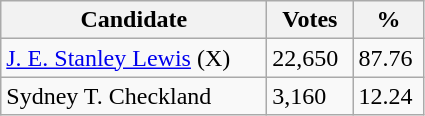<table class="wikitable">
<tr>
<th style="width: 170px">Candidate</th>
<th style="width: 50px">Votes</th>
<th style="width: 40px">%</th>
</tr>
<tr>
<td><a href='#'>J. E. Stanley Lewis</a> (X)</td>
<td>22,650</td>
<td>87.76</td>
</tr>
<tr>
<td>Sydney T. Checkland</td>
<td>3,160</td>
<td>12.24</td>
</tr>
</table>
